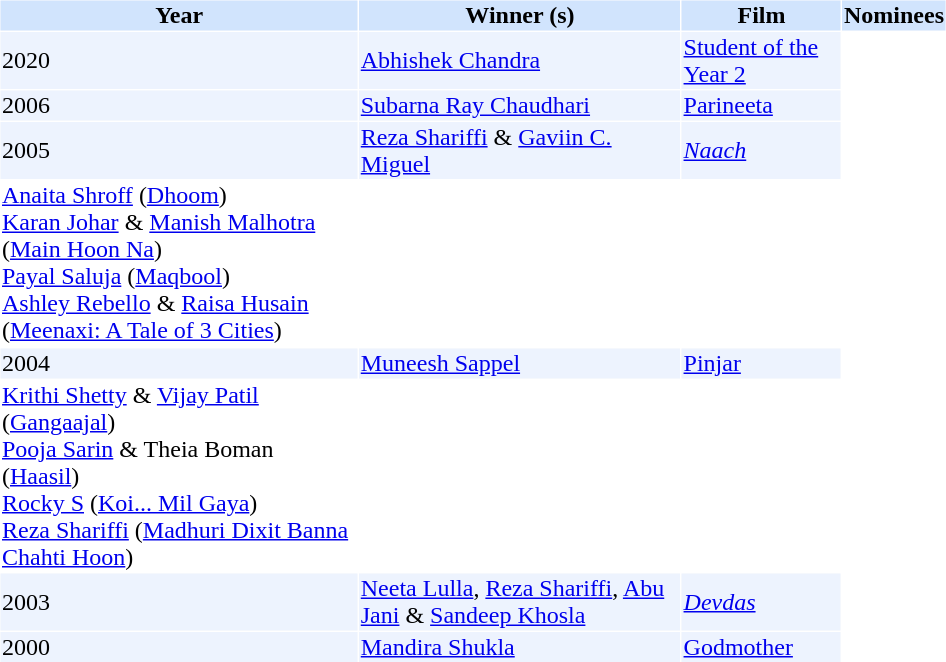<table cellspacing="1" cellpadding="1" border="0" width="50%">
<tr bgcolor="#d1e4fd">
<th>Year</th>
<th>Winner (s)</th>
<th>Film</th>
<th>Nominees</th>
</tr>
<tr bgcolor=#edf3fe>
<td>2020</td>
<td><a href='#'>Abhishek Chandra</a></td>
<td><a href='#'>Student of the Year 2</a></td>
</tr>
<tr bgcolor=#edf3fe>
<td>2006</td>
<td><a href='#'>Subarna Ray Chaudhari</a></td>
<td><a href='#'>Parineeta</a></td>
</tr>
<tr bgcolor=#edf3fe>
<td>2005</td>
<td><a href='#'>Reza Shariffi</a> & <a href='#'>Gaviin C. Miguel</a></td>
<td><em><a href='#'>Naach</a></em></td>
</tr>
<tr>
<td><a href='#'>Anaita Shroff</a> (<a href='#'>Dhoom</a>)<br><a href='#'>Karan Johar</a> & <a href='#'>Manish Malhotra</a> (<a href='#'>Main Hoon Na</a>)<br><a href='#'>Payal Saluja</a> (<a href='#'>Maqbool</a>)<br><a href='#'>Ashley Rebello</a> & <a href='#'>Raisa Husain</a> (<a href='#'>Meenaxi: A Tale of 3 Cities</a>) </td>
</tr>
<tr>
</tr>
<tr bgcolor=#edf3fe>
<td>2004</td>
<td><a href='#'>Muneesh Sappel</a></td>
<td><a href='#'>Pinjar</a></td>
</tr>
<tr>
<td><a href='#'>Krithi Shetty</a> & <a href='#'>Vijay Patil</a> (<a href='#'>Gangaajal</a>) <br><a href='#'>Pooja Sarin</a> & Theia Boman (<a href='#'>Haasil</a>) <br><a href='#'>Rocky S</a> (<a href='#'>Koi... Mil Gaya</a>) <br><a href='#'>Reza Shariffi</a> (<a href='#'>Madhuri Dixit Banna Chahti Hoon</a>)</td>
</tr>
<tr bgcolor=#edf3fe>
<td>2003</td>
<td><a href='#'>Neeta Lulla</a>, <a href='#'>Reza Shariffi</a>, <a href='#'>Abu Jani</a> & <a href='#'>Sandeep Khosla</a></td>
<td><em><a href='#'>Devdas</a></em></td>
</tr>
<tr bgcolor=#edf3fe>
<td>2000</td>
<td><a href='#'>Mandira Shukla</a></td>
<td><a href='#'>Godmother</a></td>
</tr>
</table>
